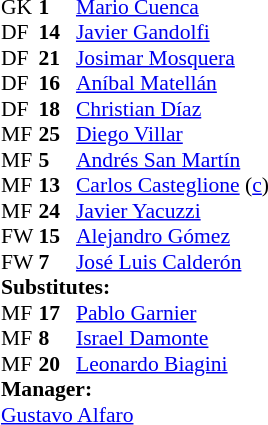<table cellspacing="0" cellpadding="0" style="font-size:90%; margin:0.2em auto;">
<tr>
<th width="25"></th>
<th width="25"></th>
</tr>
<tr>
<td>GK</td>
<td><strong>1</strong></td>
<td> <a href='#'>Mario Cuenca</a></td>
<td></td>
</tr>
<tr>
<td>DF</td>
<td><strong>14</strong></td>
<td> <a href='#'>Javier Gandolfi</a></td>
<td></td>
</tr>
<tr>
<td>DF</td>
<td><strong>21</strong></td>
<td> <a href='#'>Josimar Mosquera</a></td>
<td></td>
</tr>
<tr>
<td>DF</td>
<td><strong>16</strong></td>
<td> <a href='#'>Aníbal Matellán</a></td>
</tr>
<tr>
<td>DF</td>
<td><strong>18</strong></td>
<td> <a href='#'>Christian Díaz</a></td>
</tr>
<tr>
<td>MF</td>
<td><strong>25</strong></td>
<td> <a href='#'>Diego Villar</a></td>
<td></td>
</tr>
<tr>
<td>MF</td>
<td><strong>5</strong></td>
<td> <a href='#'>Andrés San Martín</a></td>
</tr>
<tr>
<td>MF</td>
<td><strong>13</strong></td>
<td> <a href='#'>Carlos Casteglione</a> (<a href='#'>c</a>)</td>
<td></td>
</tr>
<tr>
<td>MF</td>
<td><strong>24</strong></td>
<td> <a href='#'>Javier Yacuzzi</a></td>
<td></td>
</tr>
<tr>
<td>FW</td>
<td><strong>15</strong></td>
<td> <a href='#'>Alejandro Gómez</a></td>
<td></td>
</tr>
<tr>
<td>FW</td>
<td><strong>7</strong></td>
<td> <a href='#'>José Luis Calderón</a></td>
<td></td>
</tr>
<tr>
<td colspan=3><strong>Substitutes:</strong></td>
</tr>
<tr>
<td>MF</td>
<td><strong>17</strong></td>
<td> <a href='#'>Pablo Garnier</a></td>
<td></td>
</tr>
<tr>
<td>MF</td>
<td><strong>8</strong></td>
<td> <a href='#'>Israel Damonte</a></td>
<td></td>
</tr>
<tr>
<td>MF</td>
<td><strong>20</strong></td>
<td> <a href='#'>Leonardo Biagini</a></td>
<td></td>
</tr>
<tr>
<td colspan=3><strong>Manager:</strong></td>
</tr>
<tr>
<td colspan=4> <a href='#'>Gustavo Alfaro</a></td>
</tr>
</table>
